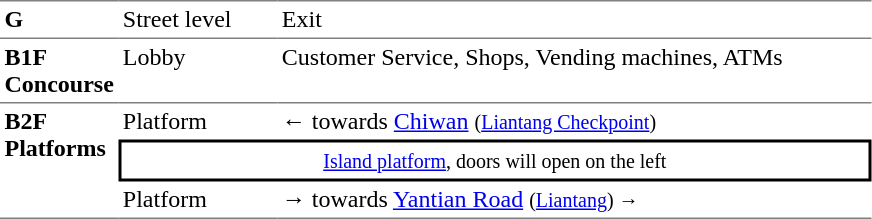<table table border=0 cellspacing=0 cellpadding=3>
<tr>
<td style="border-top:solid 1px gray;" width=50 valign=top><strong>G</strong></td>
<td style="border-top:solid 1px gray;" width=100 valign=top>Street level</td>
<td style="border-top:solid 1px gray;" width=390 valign=top>Exit</td>
</tr>
<tr>
<td style="border-bottom:solid 1px gray; border-top:solid 1px gray;" valign=top width=50><strong>B1F<br>Concourse</strong></td>
<td style="border-bottom:solid 1px gray; border-top:solid 1px gray;" valign=top width=100>Lobby</td>
<td style="border-bottom:solid 1px gray; border-top:solid 1px gray;" valign=top width=390>Customer Service, Shops, Vending machines, ATMs</td>
</tr>
<tr>
<td style="border-bottom:solid 1px gray;" rowspan="3" valign=top><strong>B2F<br>Platforms</strong></td>
<td>Platform</td>
<td>←  towards <a href='#'>Chiwan</a> <small>(<a href='#'>Liantang Checkpoint</a>)</small></td>
</tr>
<tr>
<td style="border-right:solid 2px black;border-left:solid 2px black;border-top:solid 2px black;border-bottom:solid 2px black;text-align:center;" colspan=2><small><a href='#'>Island platform</a>, doors will open on the left</small></td>
</tr>
<tr>
<td style="border-bottom:solid 1px gray;">Platform</td>
<td style="border-bottom:solid 1px gray;"><span>→</span>  towards <a href='#'>Yantian Road</a> <small>(<a href='#'>Liantang</a>) →</small></td>
</tr>
</table>
